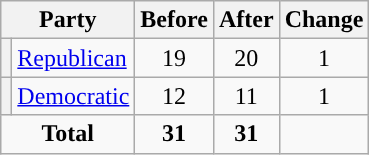<table class="wikitable" style="text-align:center;">
<tr>
<th colspan="2">Party</th>
<th>Before</th>
<th>After</th>
<th>Change</th>
</tr>
<tr>
<th style="background-color:"></th>
<td style="text-align:left;"><a href='#'>Republican</a></td>
<td>19</td>
<td>20</td>
<td> 1</td>
</tr>
<tr>
<th style="background-color:"></th>
<td style="text-align:left;"><a href='#'>Democratic</a></td>
<td>12</td>
<td>11</td>
<td> 1</td>
</tr>
<tr>
<td colspan="2"><strong>Total</strong></td>
<td><strong>31</strong></td>
<td><strong>31</strong></td>
<td></td>
</tr>
</table>
